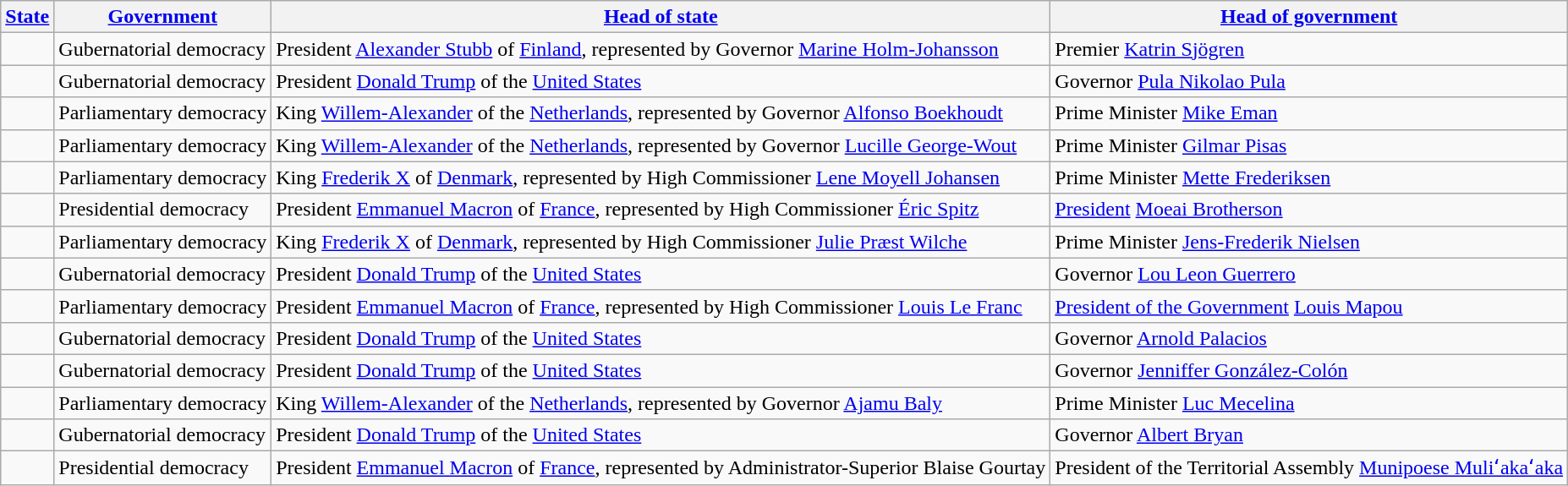<table class="wikitable">
<tr>
<th><a href='#'>State</a></th>
<th><a href='#'>Government</a></th>
<th><a href='#'>Head of state</a></th>
<th><a href='#'>Head of government</a></th>
</tr>
<tr>
<td></td>
<td>Gubernatorial democracy</td>
<td>President <a href='#'>Alexander Stubb</a> of <a href='#'>Finland</a>, represented by Governor <a href='#'>Marine Holm-Johansson</a></td>
<td>Premier <a href='#'>Katrin Sjögren</a></td>
</tr>
<tr>
<td></td>
<td>Gubernatorial democracy</td>
<td>President <a href='#'>Donald Trump</a> of the <a href='#'>United States</a></td>
<td>Governor <a href='#'>Pula Nikolao Pula</a></td>
</tr>
<tr>
<td></td>
<td>Parliamentary democracy</td>
<td>King <a href='#'>Willem-Alexander</a> of the <a href='#'>Netherlands</a>, represented by Governor <a href='#'>Alfonso Boekhoudt</a></td>
<td>Prime Minister <a href='#'>Mike Eman</a></td>
</tr>
<tr>
<td></td>
<td>Parliamentary democracy</td>
<td>King <a href='#'>Willem-Alexander</a> of the <a href='#'>Netherlands</a>, represented by Governor <a href='#'>Lucille George-Wout</a></td>
<td>Prime Minister <a href='#'>Gilmar Pisas</a></td>
</tr>
<tr>
<td></td>
<td>Parliamentary democracy</td>
<td>King <a href='#'>Frederik X</a> of <a href='#'>Denmark</a>, represented by High Commissioner <a href='#'>Lene Moyell Johansen</a></td>
<td>Prime Minister <a href='#'>Mette Frederiksen</a></td>
</tr>
<tr>
<td></td>
<td>Presidential democracy</td>
<td>President <a href='#'>Emmanuel Macron</a> of <a href='#'>France</a>, represented by High Commissioner <a href='#'>Éric Spitz</a></td>
<td><a href='#'>President</a> <a href='#'>Moeai Brotherson</a></td>
</tr>
<tr>
<td></td>
<td>Parliamentary democracy</td>
<td>King <a href='#'>Frederik X</a> of <a href='#'>Denmark</a>, represented by High Commissioner <a href='#'>Julie Præst Wilche</a></td>
<td>Prime Minister <a href='#'>Jens-Frederik Nielsen</a></td>
</tr>
<tr>
<td></td>
<td>Gubernatorial democracy</td>
<td>President <a href='#'>Donald Trump</a> of the <a href='#'>United States</a></td>
<td>Governor <a href='#'>Lou Leon Guerrero</a></td>
</tr>
<tr>
<td></td>
<td>Parliamentary democracy</td>
<td>President <a href='#'>Emmanuel Macron</a> of <a href='#'>France</a>, represented by High Commissioner <a href='#'>Louis Le Franc</a></td>
<td><a href='#'>President of the Government</a> <a href='#'>Louis Mapou</a></td>
</tr>
<tr>
<td></td>
<td>Gubernatorial democracy</td>
<td>President <a href='#'>Donald Trump</a> of the <a href='#'>United States</a></td>
<td>Governor <a href='#'>Arnold Palacios</a></td>
</tr>
<tr>
<td></td>
<td>Gubernatorial democracy</td>
<td>President <a href='#'>Donald Trump</a> of the <a href='#'>United States</a></td>
<td>Governor <a href='#'>Jenniffer González-Colón</a></td>
</tr>
<tr>
<td></td>
<td>Parliamentary democracy</td>
<td>King <a href='#'>Willem-Alexander</a> of the <a href='#'>Netherlands</a>, represented by Governor <a href='#'>Ajamu Baly</a></td>
<td>Prime Minister <a href='#'>Luc Mecelina</a></td>
</tr>
<tr>
<td></td>
<td>Gubernatorial democracy</td>
<td>President <a href='#'>Donald Trump</a> of the <a href='#'>United States</a></td>
<td>Governor <a href='#'>Albert Bryan</a></td>
</tr>
<tr>
<td></td>
<td>Presidential democracy</td>
<td>President <a href='#'>Emmanuel Macron</a> of <a href='#'>France</a>, represented by Administrator-Superior Blaise Gourtay</td>
<td>President of the Territorial Assembly <a href='#'>Munipoese Muliʻakaʻaka</a></td>
</tr>
</table>
